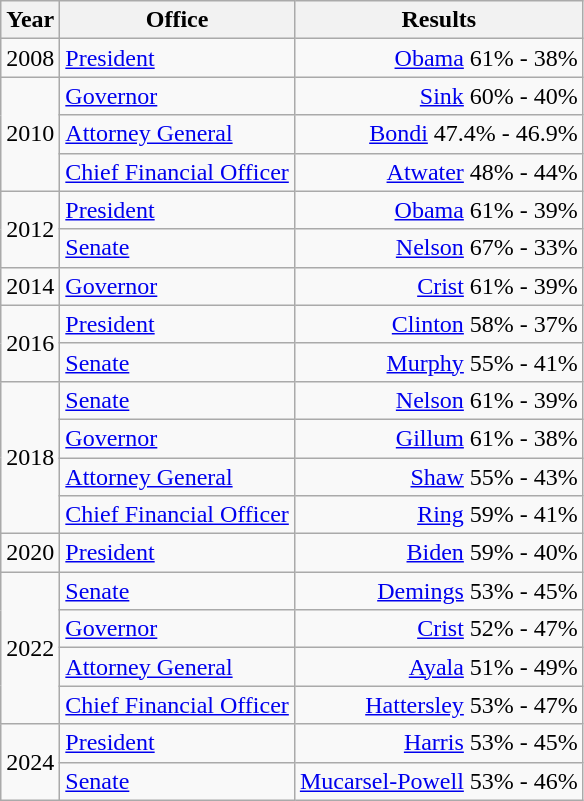<table class=wikitable>
<tr>
<th>Year</th>
<th>Office</th>
<th>Results</th>
</tr>
<tr>
<td>2008</td>
<td><a href='#'>President</a></td>
<td align="right" ><a href='#'>Obama</a> 61% - 38%</td>
</tr>
<tr>
<td rowspan=3>2010</td>
<td><a href='#'>Governor</a></td>
<td align="right" ><a href='#'>Sink</a> 60% - 40%</td>
</tr>
<tr>
<td><a href='#'>Attorney General</a></td>
<td align="right" ><a href='#'>Bondi</a> 47.4% - 46.9%</td>
</tr>
<tr>
<td><a href='#'>Chief Financial Officer</a></td>
<td align="right" ><a href='#'>Atwater</a> 48% - 44%</td>
</tr>
<tr>
<td rowspan=2>2012</td>
<td><a href='#'>President</a></td>
<td align="right" ><a href='#'>Obama</a> 61% - 39%</td>
</tr>
<tr>
<td><a href='#'>Senate</a></td>
<td align="right" ><a href='#'>Nelson</a> 67% - 33%</td>
</tr>
<tr>
<td>2014</td>
<td><a href='#'>Governor</a></td>
<td align="right" ><a href='#'>Crist</a> 61% - 39%</td>
</tr>
<tr>
<td rowspan=2>2016</td>
<td><a href='#'>President</a></td>
<td align="right" ><a href='#'>Clinton</a> 58% - 37%</td>
</tr>
<tr>
<td><a href='#'>Senate</a></td>
<td align="right" ><a href='#'>Murphy</a> 55% - 41%</td>
</tr>
<tr>
<td rowspan=4>2018</td>
<td><a href='#'>Senate</a></td>
<td align="right" ><a href='#'>Nelson</a> 61% - 39%</td>
</tr>
<tr>
<td><a href='#'>Governor</a></td>
<td align="right" ><a href='#'>Gillum</a> 61% - 38%</td>
</tr>
<tr>
<td><a href='#'>Attorney General</a></td>
<td align="right" ><a href='#'>Shaw</a> 55% - 43%</td>
</tr>
<tr>
<td><a href='#'>Chief Financial Officer</a></td>
<td align="right" ><a href='#'>Ring</a> 59% - 41%</td>
</tr>
<tr>
<td>2020</td>
<td><a href='#'>President</a></td>
<td align="right" ><a href='#'>Biden</a> 59% - 40%</td>
</tr>
<tr>
<td rowspan=4>2022</td>
<td><a href='#'>Senate</a></td>
<td align="right" ><a href='#'>Demings</a> 53% - 45%</td>
</tr>
<tr>
<td><a href='#'>Governor</a></td>
<td align="right" ><a href='#'>Crist</a> 52% - 47%</td>
</tr>
<tr>
<td><a href='#'>Attorney General</a></td>
<td align="right" ><a href='#'>Ayala</a> 51% - 49%</td>
</tr>
<tr>
<td><a href='#'>Chief Financial Officer</a></td>
<td align="right" ><a href='#'>Hattersley</a> 53% - 47%</td>
</tr>
<tr>
<td rowspan=2>2024</td>
<td><a href='#'>President</a></td>
<td align="right" ><a href='#'>Harris</a> 53% - 45%</td>
</tr>
<tr>
<td><a href='#'>Senate</a></td>
<td align="right" ><a href='#'>Mucarsel-Powell</a> 53% - 46%</td>
</tr>
</table>
